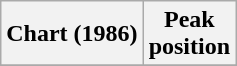<table class="wikitable sortable plainrowheaders">
<tr>
<th>Chart (1986)</th>
<th>Peak<br>position</th>
</tr>
<tr>
</tr>
</table>
